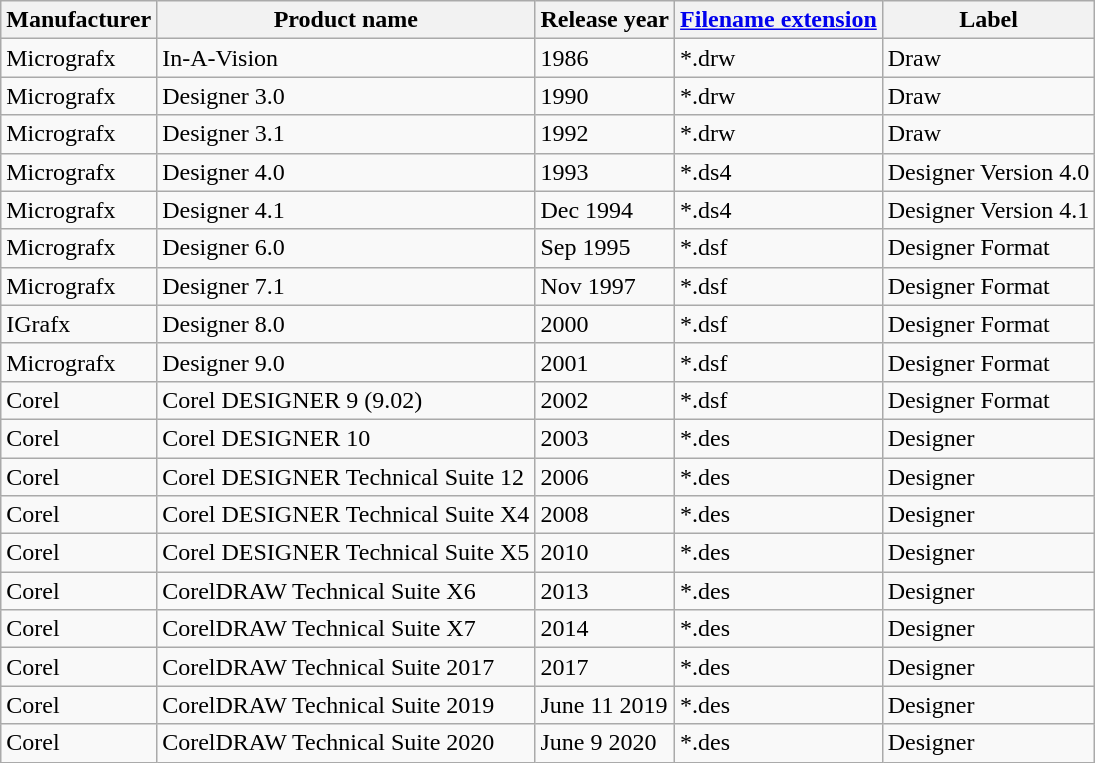<table class="wikitable">
<tr class="backgroundcolor5">
<th>Manufacturer</th>
<th>Product name</th>
<th>Release year</th>
<th><a href='#'>Filename extension</a></th>
<th>Label</th>
</tr>
<tr>
<td>Micrografx</td>
<td>In-A-Vision</td>
<td>1986</td>
<td>*.drw</td>
<td>Draw</td>
</tr>
<tr>
<td>Micrografx</td>
<td>Designer 3.0</td>
<td>1990</td>
<td>*.drw</td>
<td>Draw</td>
</tr>
<tr>
<td>Micrografx</td>
<td>Designer 3.1</td>
<td>1992</td>
<td>*.drw</td>
<td>Draw</td>
</tr>
<tr>
<td>Micrografx</td>
<td>Designer 4.0</td>
<td>1993</td>
<td>*.ds4</td>
<td>Designer Version 4.0</td>
</tr>
<tr>
<td>Micrografx</td>
<td>Designer 4.1</td>
<td>Dec 1994</td>
<td>*.ds4</td>
<td>Designer Version 4.1</td>
</tr>
<tr>
<td>Micrografx</td>
<td>Designer 6.0</td>
<td>Sep 1995</td>
<td>*.dsf</td>
<td>Designer Format</td>
</tr>
<tr>
<td>Micrografx</td>
<td>Designer 7.1</td>
<td>Nov 1997</td>
<td>*.dsf</td>
<td>Designer Format</td>
</tr>
<tr>
<td>IGrafx</td>
<td>Designer 8.0</td>
<td>2000</td>
<td>*.dsf</td>
<td>Designer Format</td>
</tr>
<tr>
<td>Micrografx</td>
<td>Designer 9.0</td>
<td>2001</td>
<td>*.dsf</td>
<td>Designer Format</td>
</tr>
<tr>
<td>Corel</td>
<td>Corel DESIGNER 9 (9.02)</td>
<td>2002</td>
<td>*.dsf</td>
<td>Designer Format</td>
</tr>
<tr>
<td>Corel</td>
<td>Corel DESIGNER 10</td>
<td>2003</td>
<td>*.des</td>
<td>Designer</td>
</tr>
<tr>
<td>Corel</td>
<td>Corel DESIGNER Technical Suite 12</td>
<td>2006</td>
<td>*.des</td>
<td>Designer</td>
</tr>
<tr>
<td>Corel</td>
<td>Corel DESIGNER Technical Suite X4</td>
<td>2008</td>
<td>*.des</td>
<td>Designer</td>
</tr>
<tr>
<td>Corel</td>
<td>Corel DESIGNER Technical Suite X5</td>
<td>2010</td>
<td>*.des</td>
<td>Designer</td>
</tr>
<tr>
<td>Corel</td>
<td>CorelDRAW Technical Suite X6</td>
<td>2013</td>
<td>*.des</td>
<td>Designer</td>
</tr>
<tr>
<td>Corel</td>
<td>CorelDRAW Technical Suite X7</td>
<td>2014</td>
<td>*.des</td>
<td>Designer</td>
</tr>
<tr>
<td>Corel</td>
<td>CorelDRAW Technical Suite 2017</td>
<td>2017</td>
<td>*.des</td>
<td>Designer</td>
</tr>
<tr>
<td>Corel</td>
<td>CorelDRAW Technical Suite 2019</td>
<td>June 11 2019</td>
<td>*.des</td>
<td>Designer</td>
</tr>
<tr>
<td>Corel</td>
<td>CorelDRAW Technical Suite 2020</td>
<td>June 9 2020</td>
<td>*.des</td>
<td>Designer</td>
</tr>
</table>
